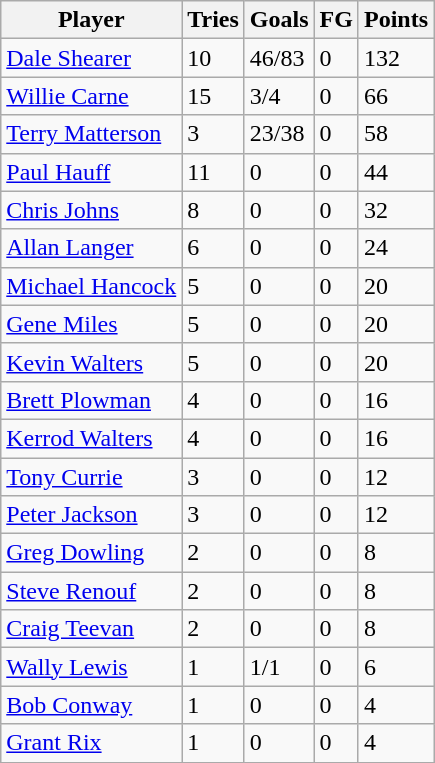<table class="wikitable">
<tr>
<th>Player</th>
<th>Tries</th>
<th>Goals</th>
<th>FG</th>
<th>Points</th>
</tr>
<tr>
<td><a href='#'>Dale Shearer</a></td>
<td>10</td>
<td>46/83</td>
<td>0</td>
<td>132</td>
</tr>
<tr>
<td><a href='#'>Willie Carne</a></td>
<td>15</td>
<td>3/4</td>
<td>0</td>
<td>66</td>
</tr>
<tr>
<td><a href='#'>Terry Matterson</a></td>
<td>3</td>
<td>23/38</td>
<td>0</td>
<td>58</td>
</tr>
<tr>
<td><a href='#'>Paul Hauff</a></td>
<td>11</td>
<td>0</td>
<td>0</td>
<td>44</td>
</tr>
<tr>
<td><a href='#'>Chris Johns</a></td>
<td>8</td>
<td>0</td>
<td>0</td>
<td>32</td>
</tr>
<tr>
<td><a href='#'>Allan Langer</a></td>
<td>6</td>
<td>0</td>
<td>0</td>
<td>24</td>
</tr>
<tr>
<td><a href='#'>Michael Hancock</a></td>
<td>5</td>
<td>0</td>
<td>0</td>
<td>20</td>
</tr>
<tr>
<td><a href='#'>Gene Miles</a></td>
<td>5</td>
<td>0</td>
<td>0</td>
<td>20</td>
</tr>
<tr>
<td><a href='#'>Kevin Walters</a></td>
<td>5</td>
<td>0</td>
<td>0</td>
<td>20</td>
</tr>
<tr>
<td><a href='#'>Brett Plowman</a></td>
<td>4</td>
<td>0</td>
<td>0</td>
<td>16</td>
</tr>
<tr>
<td><a href='#'>Kerrod Walters</a></td>
<td>4</td>
<td>0</td>
<td>0</td>
<td>16</td>
</tr>
<tr>
<td><a href='#'>Tony Currie</a></td>
<td>3</td>
<td>0</td>
<td>0</td>
<td>12</td>
</tr>
<tr>
<td><a href='#'>Peter Jackson</a></td>
<td>3</td>
<td>0</td>
<td>0</td>
<td>12</td>
</tr>
<tr>
<td><a href='#'>Greg Dowling</a></td>
<td>2</td>
<td>0</td>
<td>0</td>
<td>8</td>
</tr>
<tr>
<td><a href='#'>Steve Renouf</a></td>
<td>2</td>
<td>0</td>
<td>0</td>
<td>8</td>
</tr>
<tr>
<td><a href='#'>Craig Teevan</a></td>
<td>2</td>
<td>0</td>
<td>0</td>
<td>8</td>
</tr>
<tr>
<td><a href='#'>Wally Lewis</a></td>
<td>1</td>
<td>1/1</td>
<td>0</td>
<td>6</td>
</tr>
<tr>
<td><a href='#'>Bob Conway</a></td>
<td>1</td>
<td>0</td>
<td>0</td>
<td>4</td>
</tr>
<tr>
<td><a href='#'>Grant Rix</a></td>
<td>1</td>
<td>0</td>
<td>0</td>
<td>4</td>
</tr>
<tr>
</tr>
</table>
